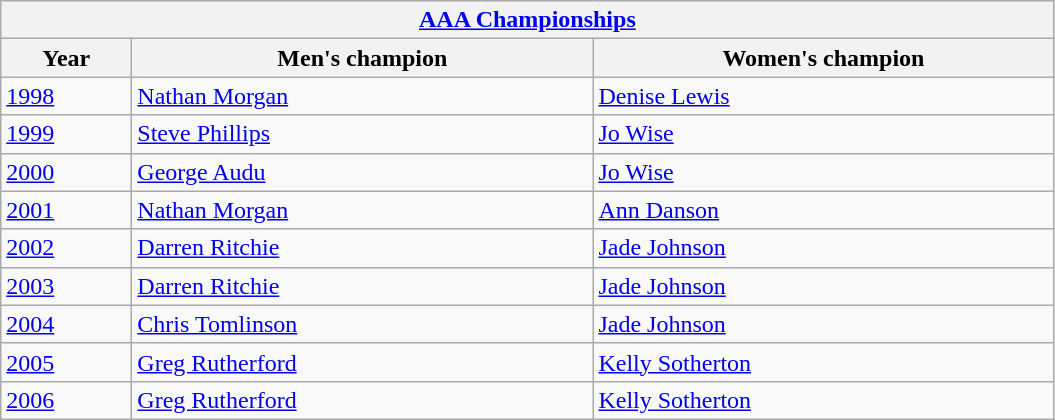<table class="wikitable">
<tr>
<th colspan="3"><a href='#'>AAA Championships</a><br></th>
</tr>
<tr>
<th width=80>Year</th>
<th width=300>Men's champion</th>
<th width=300>Women's champion</th>
</tr>
<tr>
<td><a href='#'>1998</a></td>
<td><a href='#'>Nathan Morgan</a></td>
<td><a href='#'>Denise Lewis</a></td>
</tr>
<tr>
<td><a href='#'>1999</a></td>
<td><a href='#'>Steve Phillips</a></td>
<td><a href='#'>Jo Wise</a></td>
</tr>
<tr>
<td><a href='#'>2000</a></td>
<td><a href='#'>George Audu</a></td>
<td><a href='#'>Jo Wise</a></td>
</tr>
<tr>
<td><a href='#'>2001</a></td>
<td><a href='#'>Nathan Morgan</a></td>
<td><a href='#'>Ann Danson</a></td>
</tr>
<tr>
<td><a href='#'>2002</a></td>
<td><a href='#'>Darren Ritchie</a></td>
<td><a href='#'>Jade Johnson</a></td>
</tr>
<tr>
<td><a href='#'>2003</a></td>
<td><a href='#'>Darren Ritchie</a></td>
<td><a href='#'>Jade Johnson</a></td>
</tr>
<tr>
<td><a href='#'>2004</a></td>
<td><a href='#'>Chris Tomlinson</a></td>
<td><a href='#'>Jade Johnson</a></td>
</tr>
<tr>
<td><a href='#'>2005</a></td>
<td><a href='#'>Greg Rutherford</a></td>
<td><a href='#'>Kelly Sotherton</a></td>
</tr>
<tr>
<td><a href='#'>2006</a></td>
<td><a href='#'>Greg Rutherford</a></td>
<td><a href='#'>Kelly Sotherton</a></td>
</tr>
</table>
